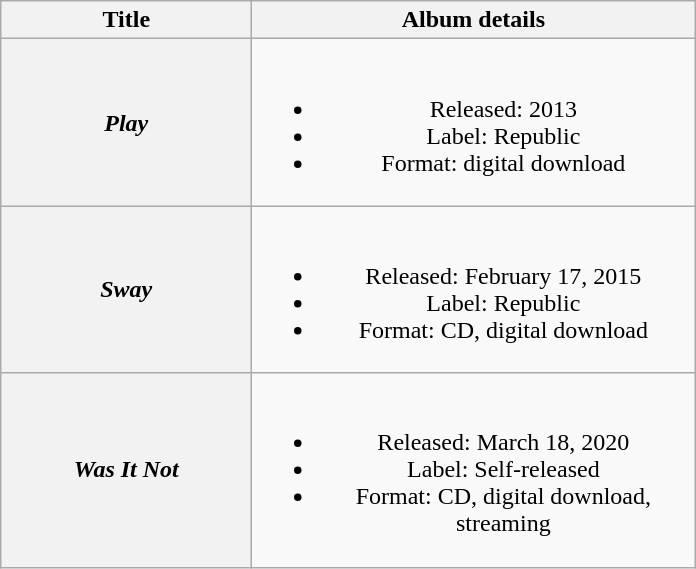<table class="wikitable plainrowheaders" style="text-align:center;">
<tr>
<th scope="col" style="width:10em;">Title</th>
<th scope="col" style="width:18em;">Album details</th>
</tr>
<tr>
<th scope="row"><em>Play</em></th>
<td><br><ul><li>Released: 2013</li><li>Label: Republic</li><li>Format: digital download</li></ul></td>
</tr>
<tr>
<th scope="row"><em>Sway</em></th>
<td><br><ul><li>Released: February 17, 2015</li><li>Label: Republic</li><li>Format: CD, digital download</li></ul></td>
</tr>
<tr>
<th scope="row"><em>Was It Not</em></th>
<td><br><ul><li>Released: March 18, 2020</li><li>Label: Self-released</li><li>Format: CD, digital download, streaming</li></ul></td>
</tr>
</table>
